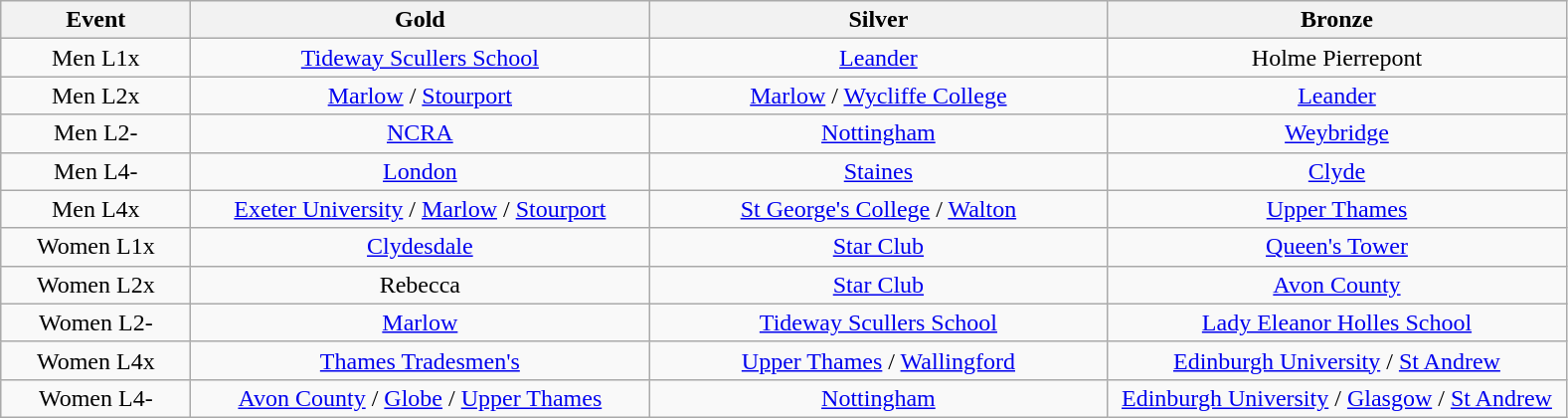<table class="wikitable" style="text-align:center">
<tr>
<th width=120>Event</th>
<th width=300>Gold</th>
<th width=300>Silver</th>
<th width=300>Bronze</th>
</tr>
<tr>
<td>Men L1x</td>
<td><a href='#'>Tideway Scullers School</a></td>
<td><a href='#'>Leander</a></td>
<td>Holme Pierrepont</td>
</tr>
<tr>
<td>Men L2x</td>
<td><a href='#'>Marlow</a> / <a href='#'>Stourport</a></td>
<td><a href='#'>Marlow</a> / <a href='#'>Wycliffe College</a></td>
<td><a href='#'>Leander</a></td>
</tr>
<tr>
<td>Men L2-</td>
<td><a href='#'>NCRA</a></td>
<td><a href='#'>Nottingham</a></td>
<td><a href='#'>Weybridge</a></td>
</tr>
<tr>
<td>Men L4-</td>
<td><a href='#'>London</a></td>
<td><a href='#'>Staines</a></td>
<td><a href='#'>Clyde</a></td>
</tr>
<tr>
<td>Men L4x</td>
<td><a href='#'>Exeter University</a> / <a href='#'>Marlow</a> / <a href='#'>Stourport</a></td>
<td><a href='#'>St George's College</a> / <a href='#'>Walton</a></td>
<td><a href='#'>Upper Thames</a></td>
</tr>
<tr>
<td>Women L1x</td>
<td><a href='#'>Clydesdale</a></td>
<td><a href='#'>Star Club</a></td>
<td><a href='#'>Queen's Tower</a></td>
</tr>
<tr>
<td>Women L2x</td>
<td>Rebecca</td>
<td><a href='#'>Star Club</a></td>
<td><a href='#'>Avon County</a></td>
</tr>
<tr>
<td>Women L2-</td>
<td><a href='#'>Marlow</a></td>
<td><a href='#'>Tideway Scullers School</a></td>
<td><a href='#'>Lady Eleanor Holles School</a></td>
</tr>
<tr>
<td>Women L4x</td>
<td><a href='#'>Thames Tradesmen's</a></td>
<td><a href='#'>Upper Thames</a> / <a href='#'>Wallingford</a></td>
<td><a href='#'>Edinburgh University</a> / <a href='#'>St Andrew</a></td>
</tr>
<tr>
<td>Women L4-</td>
<td><a href='#'>Avon County</a> / <a href='#'>Globe</a> / <a href='#'>Upper Thames</a></td>
<td><a href='#'>Nottingham</a></td>
<td><a href='#'>Edinburgh University</a> / <a href='#'>Glasgow</a> / <a href='#'>St Andrew</a></td>
</tr>
</table>
